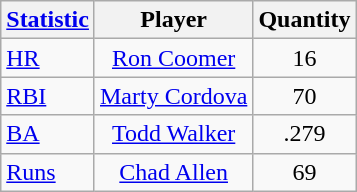<table class="wikitable" style="text-align: center;">
<tr>
<th><a href='#'>Statistic</a></th>
<th>Player</th>
<th>Quantity</th>
</tr>
<tr>
<td align="left"><a href='#'>HR</a></td>
<td><a href='#'>Ron Coomer</a></td>
<td>16</td>
</tr>
<tr>
<td align="left"><a href='#'>RBI</a></td>
<td><a href='#'>Marty Cordova</a></td>
<td>70</td>
</tr>
<tr>
<td align="left"><a href='#'>BA</a></td>
<td><a href='#'>Todd Walker</a></td>
<td>.279</td>
</tr>
<tr>
<td align="left"><a href='#'>Runs</a></td>
<td><a href='#'>Chad Allen</a></td>
<td>69</td>
</tr>
</table>
